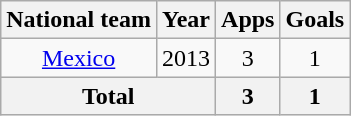<table class="wikitable" style="text-align: center;">
<tr>
<th>National team</th>
<th>Year</th>
<th>Apps</th>
<th>Goals</th>
</tr>
<tr>
<td rowspan="1" valign="center"><a href='#'>Mexico</a></td>
<td>2013</td>
<td>3</td>
<td>1</td>
</tr>
<tr>
<th colspan="2">Total</th>
<th>3</th>
<th>1</th>
</tr>
</table>
